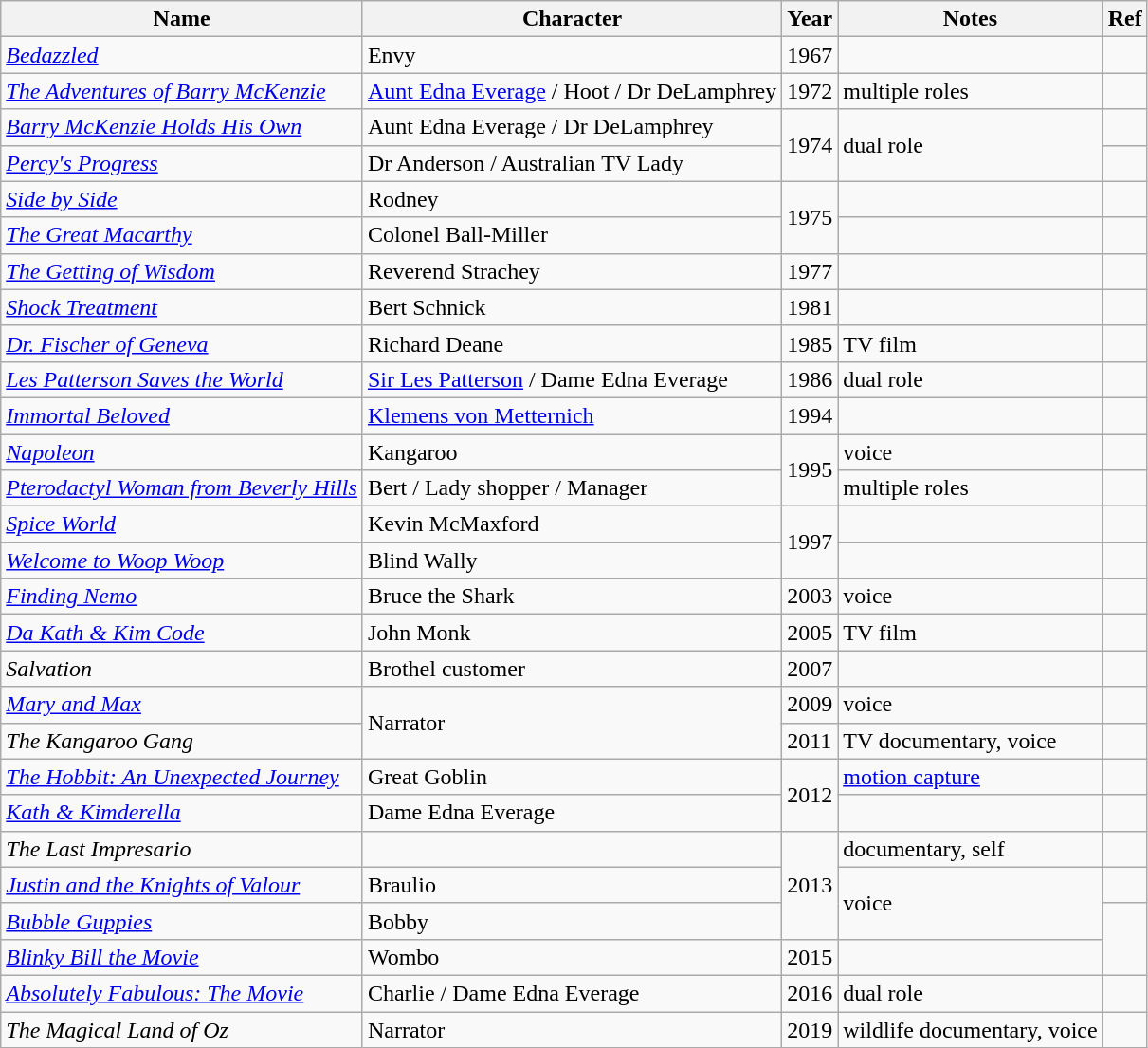<table class="wikitable">
<tr>
<th>Name</th>
<th>Character</th>
<th>Year</th>
<th>Notes</th>
<th>Ref</th>
</tr>
<tr>
<td><em><a href='#'>Bedazzled</a></em></td>
<td>Envy</td>
<td>1967</td>
<td></td>
<td></td>
</tr>
<tr>
<td><em><a href='#'>The Adventures of Barry McKenzie</a></em></td>
<td><a href='#'>Aunt Edna Everage</a> / Hoot / Dr DeLamphrey</td>
<td>1972</td>
<td>multiple roles</td>
<td></td>
</tr>
<tr>
<td><em><a href='#'>Barry McKenzie Holds His Own</a></em></td>
<td>Aunt Edna Everage / Dr DeLamphrey</td>
<td rowspan="2">1974</td>
<td rowspan="2">dual role</td>
<td></td>
</tr>
<tr>
<td><em><a href='#'>Percy's Progress</a></em></td>
<td>Dr Anderson / Australian TV Lady</td>
<td></td>
</tr>
<tr>
<td><em><a href='#'>Side by Side</a></em></td>
<td>Rodney</td>
<td rowspan="2">1975</td>
<td></td>
<td></td>
</tr>
<tr>
<td><em><a href='#'>The Great Macarthy</a></em></td>
<td>Colonel Ball-Miller</td>
<td></td>
<td></td>
</tr>
<tr>
<td><em><a href='#'>The Getting of Wisdom</a></em></td>
<td>Reverend Strachey</td>
<td>1977</td>
<td></td>
<td></td>
</tr>
<tr>
<td><em><a href='#'>Shock Treatment</a></em></td>
<td>Bert Schnick</td>
<td>1981</td>
<td></td>
<td></td>
</tr>
<tr>
<td><em><a href='#'>Dr. Fischer of Geneva</a></em></td>
<td>Richard Deane</td>
<td>1985</td>
<td>TV film</td>
<td></td>
</tr>
<tr>
<td><em><a href='#'>Les Patterson Saves the World</a></em></td>
<td><a href='#'>Sir Les Patterson</a> / Dame Edna Everage</td>
<td>1986</td>
<td>dual role</td>
<td></td>
</tr>
<tr>
<td><em><a href='#'>Immortal Beloved</a></em></td>
<td><a href='#'>Klemens von Metternich</a></td>
<td>1994</td>
<td></td>
<td></td>
</tr>
<tr>
<td><em><a href='#'>Napoleon</a></em></td>
<td>Kangaroo</td>
<td rowspan="2">1995</td>
<td>voice</td>
<td></td>
</tr>
<tr>
<td><em><a href='#'>Pterodactyl Woman from Beverly Hills</a></em></td>
<td>Bert / Lady shopper / Manager</td>
<td>multiple roles</td>
<td></td>
</tr>
<tr>
<td><em><a href='#'>Spice World</a></em></td>
<td>Kevin McMaxford</td>
<td rowspan="2">1997</td>
<td></td>
<td></td>
</tr>
<tr>
<td><em><a href='#'>Welcome to Woop Woop</a></em></td>
<td>Blind Wally</td>
<td></td>
<td></td>
</tr>
<tr>
<td><em><a href='#'>Finding Nemo</a></em></td>
<td>Bruce the Shark</td>
<td>2003</td>
<td>voice</td>
<td></td>
</tr>
<tr>
<td><em><a href='#'>Da Kath & Kim Code</a></em></td>
<td>John Monk</td>
<td>2005</td>
<td>TV film</td>
<td></td>
</tr>
<tr>
<td><em>Salvation</em></td>
<td>Brothel customer</td>
<td>2007</td>
<td></td>
<td></td>
</tr>
<tr>
<td><em><a href='#'>Mary and Max</a></em></td>
<td rowspan="2">Narrator</td>
<td>2009</td>
<td>voice</td>
<td></td>
</tr>
<tr>
<td><em>The Kangaroo Gang</em></td>
<td>2011</td>
<td>TV documentary, voice</td>
<td></td>
</tr>
<tr>
<td><em><a href='#'>The Hobbit: An Unexpected Journey</a></em></td>
<td>Great Goblin</td>
<td rowspan="2">2012</td>
<td><a href='#'>motion capture</a></td>
<td></td>
</tr>
<tr>
<td><em><a href='#'>Kath & Kimderella</a></em></td>
<td>Dame Edna Everage</td>
<td></td>
<td></td>
</tr>
<tr>
<td><em>The Last Impresario</em></td>
<td></td>
<td rowspan="3">2013</td>
<td>documentary, self</td>
<td></td>
</tr>
<tr>
<td><em><a href='#'>Justin and the Knights of Valour</a></em></td>
<td>Braulio</td>
<td rowspan="2">voice</td>
<td></td>
</tr>
<tr>
<td><em><a href='#'>Bubble Guppies</a></em></td>
<td>Bobby</td>
</tr>
<tr>
<td><em><a href='#'>Blinky Bill the Movie</a></em></td>
<td>Wombo</td>
<td>2015</td>
<td></td>
</tr>
<tr>
<td><em><a href='#'>Absolutely Fabulous: The Movie</a></em></td>
<td>Charlie / Dame Edna Everage</td>
<td>2016</td>
<td>dual role</td>
<td></td>
</tr>
<tr>
<td><em>The Magical Land of Oz</em></td>
<td>Narrator</td>
<td>2019</td>
<td>wildlife documentary, voice</td>
<td></td>
</tr>
</table>
